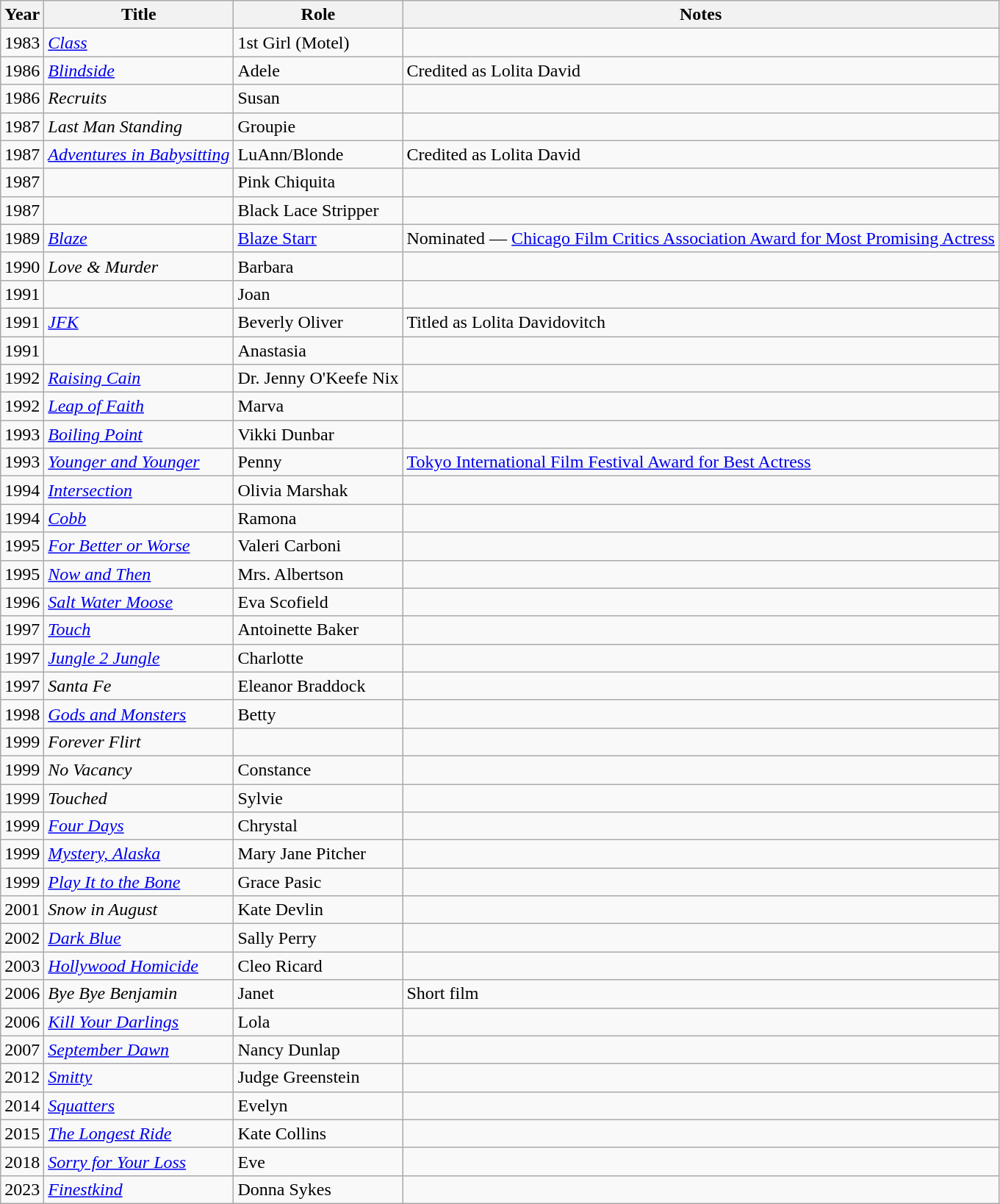<table class="wikitable sortable">
<tr>
<th>Year</th>
<th>Title</th>
<th>Role</th>
<th class="unsortable">Notes</th>
</tr>
<tr>
<td>1983</td>
<td><em><a href='#'>Class</a></em></td>
<td>1st Girl (Motel)</td>
<td></td>
</tr>
<tr>
<td>1986</td>
<td><em><a href='#'>Blindside</a></em></td>
<td>Adele</td>
<td>Credited as Lolita David</td>
</tr>
<tr>
<td>1986</td>
<td><em>Recruits</em></td>
<td>Susan</td>
<td></td>
</tr>
<tr>
<td>1987</td>
<td><em>Last Man Standing</em></td>
<td>Groupie</td>
<td></td>
</tr>
<tr>
<td>1987</td>
<td><em><a href='#'>Adventures in Babysitting</a></em></td>
<td>LuAnn/Blonde</td>
<td>Credited as Lolita David</td>
</tr>
<tr>
<td>1987</td>
<td><em></em></td>
<td>Pink Chiquita</td>
<td></td>
</tr>
<tr>
<td>1987</td>
<td><em></em></td>
<td>Black Lace Stripper</td>
<td></td>
</tr>
<tr>
<td>1989</td>
<td><em><a href='#'>Blaze</a></em></td>
<td><a href='#'>Blaze Starr</a></td>
<td>Nominated — <a href='#'>Chicago Film Critics Association Award for Most Promising Actress</a></td>
</tr>
<tr>
<td>1990</td>
<td><em>Love & Murder</em></td>
<td>Barbara</td>
<td></td>
</tr>
<tr>
<td>1991</td>
<td><em></em></td>
<td>Joan</td>
<td></td>
</tr>
<tr>
<td>1991</td>
<td><em><a href='#'>JFK</a></em></td>
<td>Beverly Oliver</td>
<td>Titled as Lolita Davidovitch</td>
</tr>
<tr>
<td>1991</td>
<td><em></em></td>
<td>Anastasia</td>
<td></td>
</tr>
<tr>
<td>1992</td>
<td><em><a href='#'>Raising Cain</a></em></td>
<td>Dr. Jenny O'Keefe Nix</td>
<td></td>
</tr>
<tr>
<td>1992</td>
<td><em><a href='#'>Leap of Faith</a></em></td>
<td>Marva</td>
<td></td>
</tr>
<tr>
<td>1993</td>
<td><em><a href='#'>Boiling Point</a></em></td>
<td>Vikki Dunbar</td>
<td></td>
</tr>
<tr>
<td>1993</td>
<td><em><a href='#'>Younger and Younger</a></em></td>
<td>Penny</td>
<td><a href='#'>Tokyo International Film Festival Award for Best Actress</a></td>
</tr>
<tr>
<td>1994</td>
<td><em><a href='#'>Intersection</a></em></td>
<td>Olivia Marshak</td>
<td></td>
</tr>
<tr>
<td>1994</td>
<td><em><a href='#'>Cobb</a></em></td>
<td>Ramona</td>
<td></td>
</tr>
<tr>
<td>1995</td>
<td><em><a href='#'>For Better or Worse</a></em></td>
<td>Valeri Carboni</td>
<td></td>
</tr>
<tr>
<td>1995</td>
<td><em><a href='#'>Now and Then</a></em></td>
<td>Mrs. Albertson</td>
<td></td>
</tr>
<tr>
<td>1996</td>
<td><em><a href='#'>Salt Water Moose</a></em></td>
<td>Eva Scofield</td>
<td></td>
</tr>
<tr>
<td>1997</td>
<td><em><a href='#'>Touch</a></em></td>
<td>Antoinette Baker</td>
<td></td>
</tr>
<tr>
<td>1997</td>
<td><em><a href='#'>Jungle 2 Jungle</a></em></td>
<td>Charlotte</td>
<td></td>
</tr>
<tr>
<td>1997</td>
<td><em>Santa Fe</em></td>
<td>Eleanor Braddock</td>
<td></td>
</tr>
<tr>
<td>1998</td>
<td><em><a href='#'>Gods and Monsters</a></em></td>
<td>Betty</td>
<td></td>
</tr>
<tr>
<td>1999</td>
<td><em>Forever Flirt</em></td>
<td></td>
<td></td>
</tr>
<tr>
<td>1999</td>
<td><em>No Vacancy</em></td>
<td>Constance</td>
<td></td>
</tr>
<tr>
<td>1999</td>
<td><em>Touched</em></td>
<td>Sylvie</td>
<td></td>
</tr>
<tr>
<td>1999</td>
<td><em><a href='#'>Four Days</a></em></td>
<td>Chrystal</td>
<td></td>
</tr>
<tr>
<td>1999</td>
<td><em><a href='#'>Mystery, Alaska</a></em></td>
<td>Mary Jane Pitcher</td>
<td></td>
</tr>
<tr>
<td>1999</td>
<td><em><a href='#'>Play It to the Bone</a></em></td>
<td>Grace Pasic</td>
<td></td>
</tr>
<tr>
<td>2001</td>
<td><em>Snow in August</em></td>
<td>Kate Devlin</td>
<td></td>
</tr>
<tr>
<td>2002</td>
<td><em><a href='#'>Dark Blue</a></em></td>
<td>Sally Perry</td>
<td></td>
</tr>
<tr>
<td>2003</td>
<td><em><a href='#'>Hollywood Homicide</a></em></td>
<td>Cleo Ricard</td>
<td></td>
</tr>
<tr>
<td>2006</td>
<td><em>Bye Bye Benjamin</em></td>
<td>Janet</td>
<td>Short film</td>
</tr>
<tr>
<td>2006</td>
<td><em><a href='#'>Kill Your Darlings</a></em></td>
<td>Lola</td>
<td></td>
</tr>
<tr>
<td>2007</td>
<td><em><a href='#'>September Dawn</a></em></td>
<td>Nancy Dunlap</td>
<td></td>
</tr>
<tr>
<td>2012</td>
<td><em><a href='#'>Smitty</a></em></td>
<td>Judge Greenstein</td>
<td></td>
</tr>
<tr>
<td>2014</td>
<td><em><a href='#'>Squatters</a></em></td>
<td>Evelyn</td>
<td></td>
</tr>
<tr>
<td>2015</td>
<td data-sort-value="Longest Ride, The"><em><a href='#'>The Longest Ride</a></em></td>
<td>Kate Collins</td>
<td></td>
</tr>
<tr>
<td>2018</td>
<td><em><a href='#'>Sorry for Your Loss</a></em></td>
<td>Eve</td>
<td></td>
</tr>
<tr>
<td>2023</td>
<td><em><a href='#'>Finestkind</a></em></td>
<td>Donna Sykes</td>
<td></td>
</tr>
</table>
